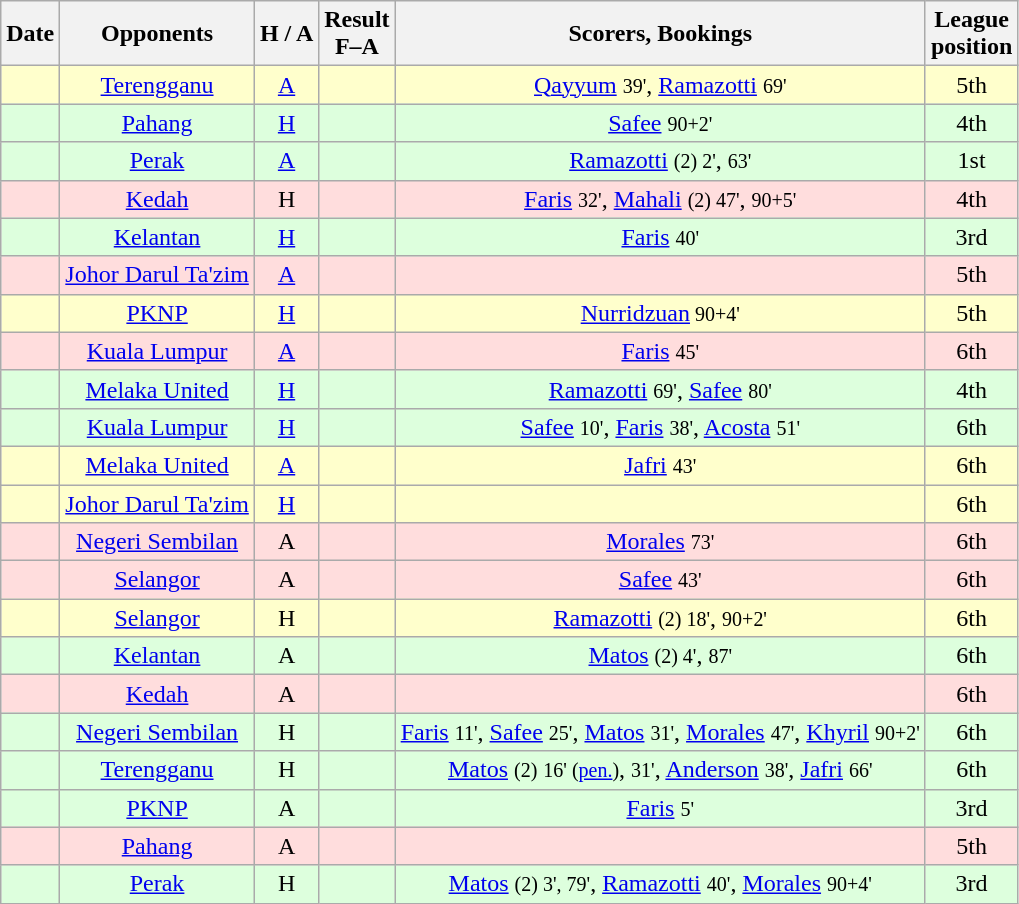<table class="wikitable" style="text-align:center">
<tr>
<th>Date</th>
<th>Opponents</th>
<th>H / A</th>
<th>Result<br>F–A</th>
<th>Scorers, Bookings</th>
<th>League<br>position</th>
</tr>
<tr bgcolor=#ffffcc>
<td></td>
<td><a href='#'>Terengganu</a></td>
<td><a href='#'>A</a></td>
<td></td>
<td><a href='#'>Qayyum</a> <small>39'</small>, <a href='#'>Ramazotti</a> <small>69'</small></td>
<td>5th</td>
</tr>
<tr bgcolor="#ddffdd">
<td></td>
<td><a href='#'>Pahang</a></td>
<td><a href='#'>H</a></td>
<td></td>
<td><a href='#'>Safee</a> <small>90+2'</small></td>
<td>4th</td>
</tr>
<tr bgcolor="#ddffdd">
<td></td>
<td><a href='#'>Perak</a></td>
<td><a href='#'>A</a></td>
<td></td>
<td><a href='#'>Ramazotti</a> <small>(2) 2'</small>, <small>63'</small></td>
<td>1st</td>
</tr>
<tr bgcolor=#ffdddd>
<td></td>
<td><a href='#'>Kedah</a></td>
<td>H</td>
<td></td>
<td><a href='#'>Faris</a> <small>32'</small>, <a href='#'>Mahali</a> <small>(2) 47'</small>, <small>90+5'</small></td>
<td>4th</td>
</tr>
<tr bgcolor="#ddffdd">
<td></td>
<td><a href='#'>Kelantan</a></td>
<td><a href='#'>H</a></td>
<td></td>
<td><a href='#'>Faris</a> <small>40'</small></td>
<td>3rd</td>
</tr>
<tr bgcolor="#ffdddd">
<td></td>
<td><a href='#'>Johor Darul Ta'zim</a></td>
<td><a href='#'>A</a></td>
<td></td>
<td></td>
<td>5th</td>
</tr>
<tr bgcolor="#ffffcc">
<td></td>
<td><a href='#'>PKNP</a></td>
<td><a href='#'>H</a></td>
<td></td>
<td><a href='#'>Nurridzuan</a><small> 90+4'</small></td>
<td>5th</td>
</tr>
<tr bgcolor="#ffdddd">
<td></td>
<td><a href='#'>Kuala Lumpur</a></td>
<td><a href='#'>A</a></td>
<td></td>
<td><a href='#'>Faris</a> <small>45'</small></td>
<td>6th</td>
</tr>
<tr bgcolor="#ddffdd">
<td></td>
<td><a href='#'>Melaka United</a></td>
<td><a href='#'>H</a></td>
<td></td>
<td><a href='#'>Ramazotti</a> <small>69'</small>, <a href='#'>Safee</a> <small>80'</small></td>
<td>4th</td>
</tr>
<tr bgcolor="#ddffdd">
<td></td>
<td><a href='#'>Kuala Lumpur</a></td>
<td><a href='#'>H</a></td>
<td></td>
<td><a href='#'>Safee</a> <small>10'</small>, <a href='#'>Faris</a> <small> 38'</small>, <a href='#'>Acosta</a> <small> 51'</small></td>
<td>6th</td>
</tr>
<tr bgcolor=#ffffcc>
<td></td>
<td><a href='#'>Melaka United</a></td>
<td><a href='#'>A</a></td>
<td></td>
<td><a href='#'>Jafri</a> <small>43'</small></td>
<td>6th</td>
</tr>
<tr bgcolor=#ffffcc>
<td></td>
<td><a href='#'>Johor Darul Ta'zim</a></td>
<td><a href='#'>H</a></td>
<td></td>
<td></td>
<td>6th</td>
</tr>
<tr bgcolor=#ffdddd>
<td></td>
<td><a href='#'>Negeri Sembilan</a></td>
<td>A</td>
<td></td>
<td><a href='#'>Morales</a> <small>73'</small></td>
<td>6th</td>
</tr>
<tr bgcolor=#ffdddd>
<td></td>
<td><a href='#'>Selangor</a></td>
<td>A</td>
<td></td>
<td><a href='#'>Safee</a> <small>43'</small></td>
<td>6th</td>
</tr>
<tr bgcolor=#ffffcc>
<td></td>
<td><a href='#'>Selangor</a></td>
<td>H</td>
<td></td>
<td><a href='#'>Ramazotti</a> <small>(2) 18'</small>, <small>90+2'</small></td>
<td>6th</td>
</tr>
<tr bgcolor="#ddffdd">
<td></td>
<td><a href='#'>Kelantan</a></td>
<td>A</td>
<td></td>
<td><a href='#'>Matos</a> <small>(2) 4'</small>, <small>87'</small></td>
<td>6th</td>
</tr>
<tr bgcolor=#ffdddd>
<td></td>
<td><a href='#'>Kedah</a></td>
<td>A</td>
<td></td>
<td></td>
<td>6th</td>
</tr>
<tr bgcolor="#ddffdd">
<td></td>
<td><a href='#'>Negeri Sembilan</a></td>
<td>H</td>
<td></td>
<td><a href='#'>Faris</a> <small>11'</small>, <a href='#'>Safee</a> <small>25'</small>, <a href='#'>Matos</a> <small>31'</small>, <a href='#'>Morales</a> <small>47'</small>, <a href='#'>Khyril</a> <small>90+2'</small></td>
<td>6th</td>
</tr>
<tr bgcolor="#ddffdd">
<td></td>
<td><a href='#'>Terengganu</a></td>
<td>H</td>
<td></td>
<td><a href='#'>Matos</a> <small>(2)</small> <small>16' (<a href='#'>pen.</a>)</small>, <small>31'</small>, <a href='#'>Anderson</a> <small>38'</small>, <a href='#'>Jafri</a> <small>66'</small></td>
<td>6th</td>
</tr>
<tr bgcolor="#ddffdd">
<td></td>
<td><a href='#'>PKNP</a></td>
<td>A</td>
<td></td>
<td><a href='#'>Faris</a> <small>5'</small></td>
<td>3rd</td>
</tr>
<tr bgcolor=#ffdddd>
<td></td>
<td><a href='#'>Pahang</a></td>
<td>A</td>
<td></td>
<td></td>
<td>5th</td>
</tr>
<tr bgcolor="#ddffdd">
<td></td>
<td><a href='#'>Perak</a></td>
<td>H</td>
<td></td>
<td><a href='#'>Matos</a> <small>(2) 3', 79'</small>, <a href='#'>Ramazotti</a> <small>40'</small>, <a href='#'>Morales</a> <small>90+4'</small></td>
<td>3rd</td>
</tr>
</table>
